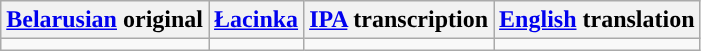<table class="wikitable">
<tr>
<th><a href='#'>Belarusian</a> original</th>
<th><a href='#'>Łacinka</a></th>
<th><a href='#'>IPA</a> transcription</th>
<th><a href='#'>English</a> translation</th>
</tr>
<tr style="valign:top;text-align:center;white-space:nowrap;">
<td></td>
<td></td>
<td></td>
<td></td>
</tr>
</table>
